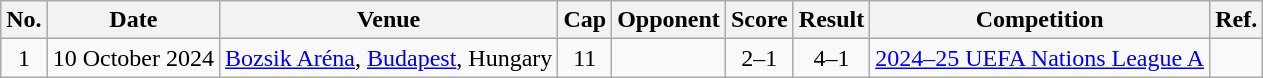<table class="wikitable">
<tr>
<th scope="col">No.</th>
<th scope="col">Date</th>
<th scope="col">Venue</th>
<th scope="col">Cap</th>
<th scope="col">Opponent</th>
<th scope="col">Score</th>
<th scope="col">Result</th>
<th scope="col">Competition</th>
<th scope = "col">Ref.</th>
</tr>
<tr>
<td align="center">1</td>
<td>10 October 2024</td>
<td><a href='#'>Bozsik Aréna</a>, <a href='#'>Budapest</a>, Hungary</td>
<td align="center">11</td>
<td></td>
<td align="center">2–1</td>
<td align="center">4–1</td>
<td><a href='#'>2024–25 UEFA Nations League A</a></td>
<td align="center"></td>
</tr>
</table>
